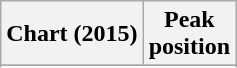<table class="wikitable sortable plainrowheaders" style="text-align:center;">
<tr>
<th>Chart (2015)</th>
<th>Peak<br>position</th>
</tr>
<tr>
</tr>
<tr>
</tr>
<tr>
</tr>
<tr>
</tr>
<tr>
</tr>
<tr>
</tr>
<tr>
</tr>
</table>
